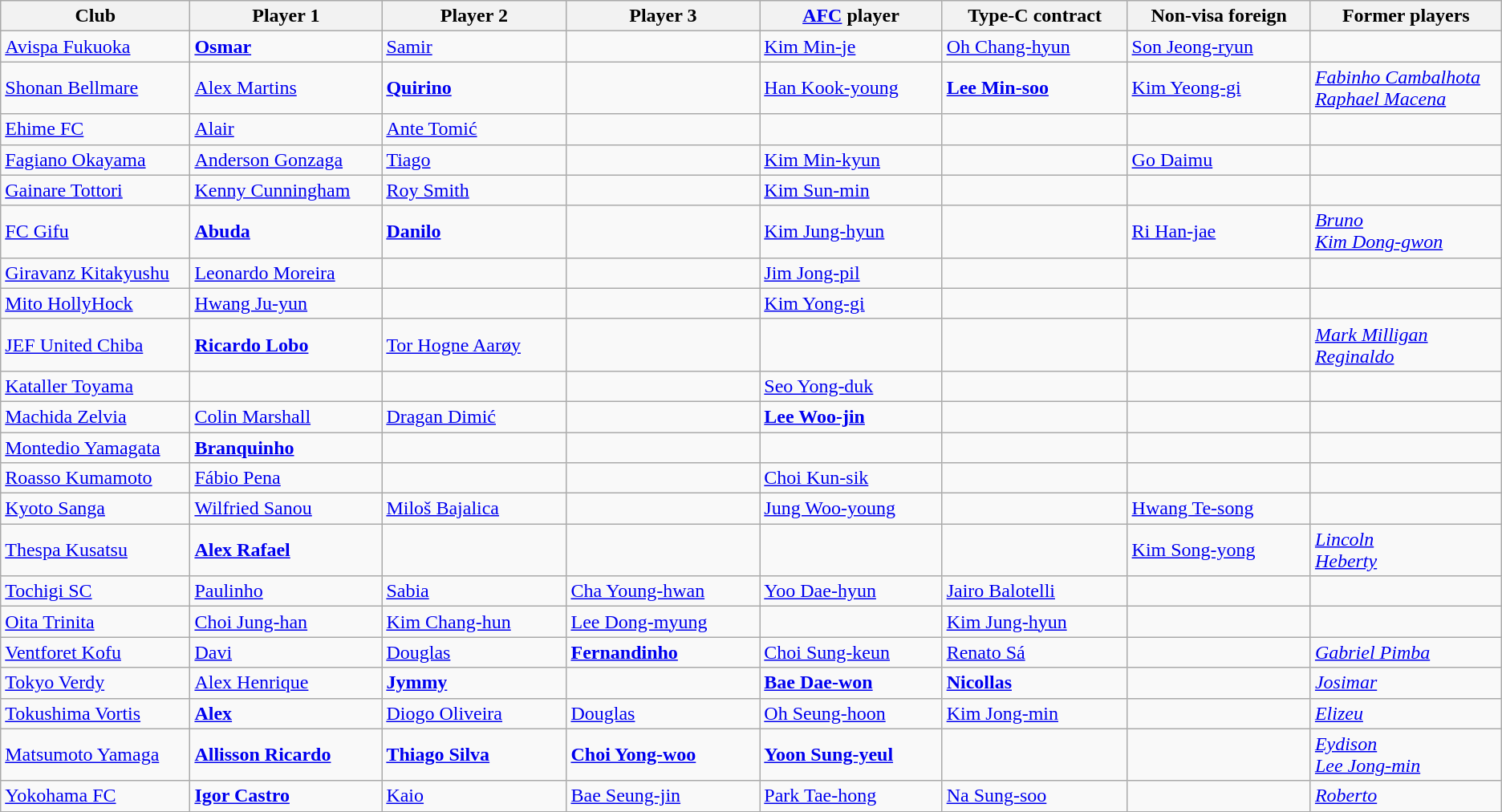<table class="wikitable">
<tr>
<th width="170">Club</th>
<th width="170">Player 1</th>
<th width="170">Player 2</th>
<th width="170">Player 3</th>
<th width="170"><a href='#'>AFC</a> player</th>
<th width="170">Type-C contract</th>
<th width="170">Non-visa foreign</th>
<th width="170">Former players</th>
</tr>
<tr>
<td><a href='#'>Avispa Fukuoka</a></td>
<td> <strong><a href='#'>Osmar</a></strong></td>
<td> <a href='#'>Samir</a></td>
<td></td>
<td> <a href='#'>Kim Min-je</a></td>
<td> <a href='#'>Oh Chang-hyun</a></td>
<td> <a href='#'>Son Jeong-ryun</a></td>
<td></td>
</tr>
<tr>
<td><a href='#'>Shonan Bellmare</a></td>
<td> <a href='#'>Alex Martins</a></td>
<td> <strong><a href='#'>Quirino</a></strong></td>
<td></td>
<td> <a href='#'>Han Kook-young</a></td>
<td> <strong><a href='#'>Lee Min-soo</a></strong></td>
<td> <a href='#'>Kim Yeong-gi</a></td>
<td> <em><a href='#'>Fabinho Cambalhota</a></em> <br>  <em><a href='#'>Raphael Macena</a></em></td>
</tr>
<tr>
<td><a href='#'>Ehime FC</a></td>
<td> <a href='#'>Alair</a></td>
<td> <a href='#'>Ante Tomić</a></td>
<td></td>
<td></td>
<td></td>
<td></td>
<td></td>
</tr>
<tr>
<td><a href='#'>Fagiano Okayama</a></td>
<td> <a href='#'>Anderson Gonzaga</a></td>
<td> <a href='#'>Tiago</a></td>
<td></td>
<td> <a href='#'>Kim Min-kyun</a></td>
<td></td>
<td> <a href='#'>Go Daimu</a></td>
<td></td>
</tr>
<tr>
<td><a href='#'>Gainare Tottori</a></td>
<td> <a href='#'>Kenny Cunningham</a></td>
<td> <a href='#'>Roy Smith</a></td>
<td></td>
<td> <a href='#'>Kim Sun-min</a></td>
<td></td>
<td></td>
<td></td>
</tr>
<tr>
<td><a href='#'>FC Gifu</a></td>
<td> <strong><a href='#'>Abuda</a></strong></td>
<td> <strong><a href='#'>Danilo</a></strong></td>
<td></td>
<td> <a href='#'>Kim Jung-hyun</a></td>
<td></td>
<td> <a href='#'>Ri Han-jae</a></td>
<td> <em><a href='#'>Bruno</a></em> <br>  <em><a href='#'>Kim Dong-gwon</a></em></td>
</tr>
<tr>
<td><a href='#'>Giravanz Kitakyushu</a></td>
<td> <a href='#'>Leonardo Moreira</a></td>
<td></td>
<td></td>
<td> <a href='#'>Jim Jong-pil</a></td>
<td></td>
<td></td>
<td></td>
</tr>
<tr>
<td><a href='#'>Mito HollyHock</a></td>
<td> <a href='#'>Hwang Ju-yun</a></td>
<td></td>
<td></td>
<td> <a href='#'>Kim Yong-gi</a></td>
<td></td>
<td></td>
<td></td>
</tr>
<tr>
<td><a href='#'>JEF United Chiba</a></td>
<td> <strong><a href='#'>Ricardo Lobo</a></strong></td>
<td> <a href='#'>Tor Hogne Aarøy</a></td>
<td></td>
<td></td>
<td></td>
<td></td>
<td> <em><a href='#'>Mark Milligan</a></em> <br>  <em><a href='#'>Reginaldo</a></em></td>
</tr>
<tr>
<td><a href='#'>Kataller Toyama</a></td>
<td></td>
<td></td>
<td></td>
<td> <a href='#'>Seo Yong-duk</a></td>
<td></td>
<td></td>
<td></td>
</tr>
<tr>
<td><a href='#'>Machida Zelvia</a></td>
<td> <a href='#'>Colin Marshall</a></td>
<td> <a href='#'>Dragan Dimić</a></td>
<td></td>
<td> <strong><a href='#'>Lee Woo-jin</a></strong></td>
<td></td>
<td></td>
<td></td>
</tr>
<tr>
<td><a href='#'>Montedio Yamagata</a></td>
<td> <strong><a href='#'>Branquinho</a></strong></td>
<td></td>
<td></td>
<td></td>
<td></td>
<td></td>
<td></td>
</tr>
<tr>
<td><a href='#'>Roasso Kumamoto</a></td>
<td> <a href='#'>Fábio Pena</a></td>
<td></td>
<td></td>
<td> <a href='#'>Choi Kun-sik</a></td>
<td></td>
<td></td>
<td></td>
</tr>
<tr>
<td><a href='#'>Kyoto Sanga</a></td>
<td> <a href='#'>Wilfried Sanou</a></td>
<td> <a href='#'>Miloš Bajalica</a></td>
<td></td>
<td> <a href='#'>Jung Woo-young</a></td>
<td></td>
<td> <a href='#'>Hwang Te-song</a></td>
<td></td>
</tr>
<tr>
<td><a href='#'>Thespa Kusatsu</a></td>
<td> <strong><a href='#'>Alex Rafael</a></strong></td>
<td></td>
<td></td>
<td></td>
<td></td>
<td> <a href='#'>Kim Song-yong</a></td>
<td> <em><a href='#'>Lincoln</a></em> <br>  <em><a href='#'>Heberty</a></em></td>
</tr>
<tr>
<td><a href='#'>Tochigi SC</a></td>
<td> <a href='#'>Paulinho</a></td>
<td> <a href='#'>Sabia</a></td>
<td> <a href='#'>Cha Young-hwan</a></td>
<td> <a href='#'>Yoo Dae-hyun</a></td>
<td> <a href='#'>Jairo Balotelli</a></td>
<td></td>
<td></td>
</tr>
<tr>
<td><a href='#'>Oita Trinita</a></td>
<td> <a href='#'>Choi Jung-han</a></td>
<td> <a href='#'>Kim Chang-hun</a></td>
<td> <a href='#'>Lee Dong-myung</a></td>
<td></td>
<td> <a href='#'>Kim Jung-hyun</a></td>
<td></td>
<td></td>
</tr>
<tr>
<td><a href='#'>Ventforet Kofu</a></td>
<td> <a href='#'>Davi</a></td>
<td> <a href='#'>Douglas</a></td>
<td> <strong><a href='#'>Fernandinho</a></strong></td>
<td> <a href='#'>Choi Sung-keun</a></td>
<td> <a href='#'>Renato Sá</a></td>
<td></td>
<td> <em><a href='#'>Gabriel Pimba</a></em></td>
</tr>
<tr>
<td><a href='#'>Tokyo Verdy</a></td>
<td> <a href='#'>Alex Henrique</a></td>
<td> <strong><a href='#'>Jymmy</a></strong></td>
<td></td>
<td> <strong><a href='#'>Bae Dae-won</a></strong></td>
<td> <strong><a href='#'>Nicollas</a></strong></td>
<td></td>
<td> <em><a href='#'>Josimar</a></em></td>
</tr>
<tr>
<td><a href='#'>Tokushima Vortis</a></td>
<td> <strong><a href='#'>Alex</a></strong></td>
<td> <a href='#'>Diogo Oliveira</a></td>
<td> <a href='#'>Douglas</a></td>
<td> <a href='#'>Oh Seung-hoon</a></td>
<td> <a href='#'>Kim Jong-min</a></td>
<td></td>
<td> <em><a href='#'>Elizeu</a></em></td>
</tr>
<tr>
<td><a href='#'>Matsumoto Yamaga</a></td>
<td> <strong><a href='#'>Allisson Ricardo</a></strong></td>
<td> <strong><a href='#'>Thiago Silva</a></strong></td>
<td> <strong><a href='#'>Choi Yong-woo</a></strong></td>
<td> <strong><a href='#'>Yoon Sung-yeul</a></strong></td>
<td></td>
<td></td>
<td> <em><a href='#'>Eydison</a></em> <br>  <em><a href='#'>Lee Jong-min</a></em></td>
</tr>
<tr>
<td><a href='#'>Yokohama FC</a></td>
<td> <strong><a href='#'>Igor Castro</a></strong></td>
<td> <a href='#'>Kaio</a></td>
<td> <a href='#'>Bae Seung-jin</a></td>
<td> <a href='#'>Park Tae-hong</a></td>
<td> <a href='#'>Na Sung-soo</a></td>
<td></td>
<td> <em><a href='#'>Roberto</a></em></td>
</tr>
<tr>
</tr>
</table>
